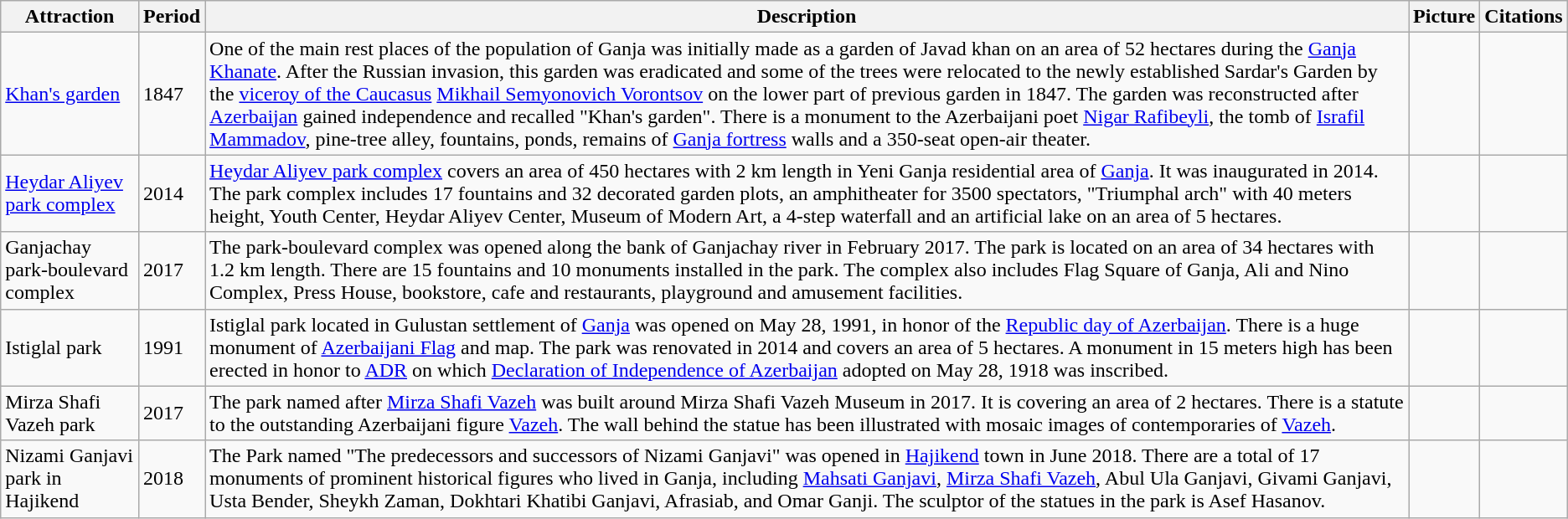<table class="wikitable">
<tr>
<th>Attraction</th>
<th>Period</th>
<th>Description</th>
<th>Picture</th>
<th>Citations</th>
</tr>
<tr>
<td><a href='#'>Khan's garden</a></td>
<td>1847</td>
<td>One of the main rest places of the population of Ganja was initially made as a garden of Javad khan on an area of 52 hectares during the <a href='#'>Ganja Khanate</a>. After the Russian invasion, this garden was eradicated and some of the trees were relocated to the newly established Sardar's Garden by the <a href='#'>viceroy of the Caucasus</a> <a href='#'>Mikhail Semyonovich Vorontsov</a> on the lower part of previous garden in 1847. The garden was reconstructed after <a href='#'>Azerbaijan</a> gained independence and recalled "Khan's garden". There is a monument to the Azerbaijani poet <a href='#'>Nigar Rafibeyli</a>, the tomb of <a href='#'>Israfil Mammadov</a>, pine-tree alley, fountains, ponds, remains of <a href='#'>Ganja fortress</a> walls and a 350-seat open-air theater.</td>
<td></td>
<td></td>
</tr>
<tr>
<td><a href='#'>Heydar Aliyev park complex</a></td>
<td>2014</td>
<td><a href='#'>Heydar Aliyev park complex</a> covers an area of 450 hectares with 2 km length in Yeni Ganja residential area of <a href='#'>Ganja</a>. It was inaugurated in 2014. The park complex includes 17 fountains and 32 decorated garden plots, an amphitheater for 3500 spectators, "Triumphal arch" with 40 meters height, Youth Center, Heydar Aliyev Center, Museum of Modern Art, a 4-step waterfall and an artificial lake on an area of 5 hectares.</td>
<td></td>
<td></td>
</tr>
<tr>
<td>Ganjachay park-boulevard complex</td>
<td>2017</td>
<td>The park-boulevard complex was opened along the bank of Ganjachay river in February 2017. The park is located on an area of 34 hectares with 1.2 km length. There are 15 fountains and 10 monuments installed in the park. The complex also includes Flag Square of Ganja, Ali and Nino Complex, Press House, bookstore, cafe and restaurants, playground and amusement facilities.</td>
<td></td>
<td></td>
</tr>
<tr>
<td>Istiglal park</td>
<td>1991</td>
<td>Istiglal park located in Gulustan settlement of <a href='#'>Ganja</a> was opened on May 28, 1991, in honor of the <a href='#'>Republic day of Azerbaijan</a>. There is a huge monument of <a href='#'>Azerbaijani Flag</a> and map. The park was renovated in 2014 and covers an area of 5 hectares. A monument in 15 meters high has been erected in honor to <a href='#'>ADR</a> on which <a href='#'>Declaration of Independence of Azerbaijan</a> adopted on May 28, 1918 was inscribed.</td>
<td></td>
<td></td>
</tr>
<tr>
<td>Mirza Shafi Vazeh park</td>
<td>2017</td>
<td>The park named after <a href='#'>Mirza Shafi Vazeh</a> was built around Mirza Shafi Vazeh Museum in 2017. It is covering an area of 2 hectares. There is a statute to the outstanding Azerbaijani figure <a href='#'>Vazeh</a>. The wall behind the statue has been illustrated with mosaic images of contemporaries of <a href='#'>Vazeh</a>.</td>
<td></td>
<td></td>
</tr>
<tr>
<td>Nizami Ganjavi park in Hajikend</td>
<td>2018</td>
<td>The Park named "The predecessors and successors of Nizami Ganjavi" was opened in <a href='#'>Hajikend</a> town in June 2018. There are a total of 17 monuments of prominent historical figures who lived in Ganja, including <a href='#'>Mahsati Ganjavi</a>, <a href='#'>Mirza Shafi Vazeh</a>, Abul Ula Ganjavi, Givami Ganjavi, Usta Bender, Sheykh Zaman, Dokhtari Khatibi Ganjavi, Afrasiab, and Omar Ganji. The sculptor of the statues in the park is Asef Hasanov.</td>
<td></td>
<td></td>
</tr>
</table>
